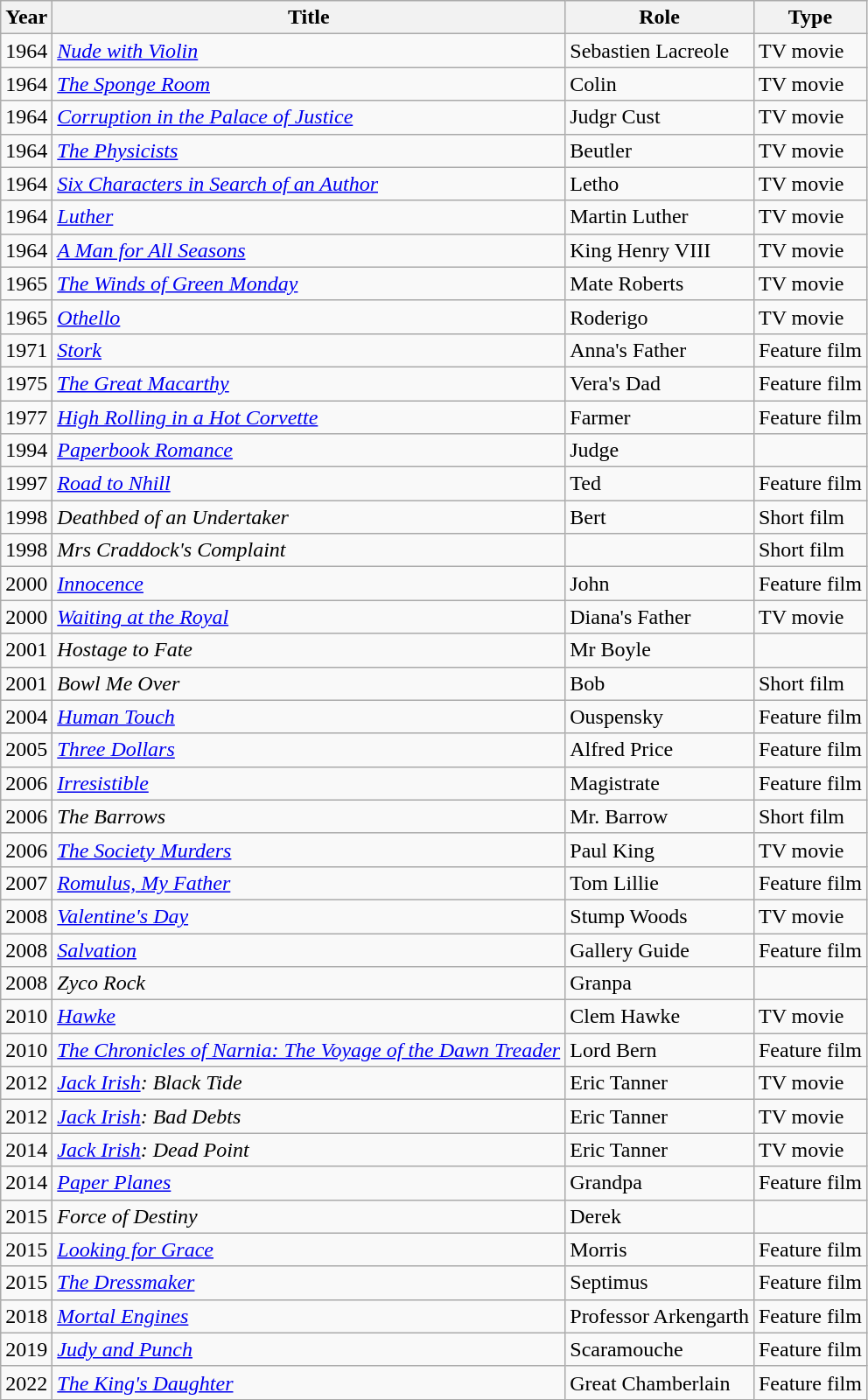<table class="wikitable">
<tr>
<th>Year</th>
<th>Title</th>
<th>Role</th>
<th>Type</th>
</tr>
<tr>
<td>1964</td>
<td><em><a href='#'>Nude with Violin</a></em></td>
<td>Sebastien Lacreole</td>
<td>TV movie</td>
</tr>
<tr>
<td>1964</td>
<td><em><a href='#'>The Sponge Room</a></em></td>
<td>Colin</td>
<td>TV movie</td>
</tr>
<tr>
<td>1964</td>
<td><em><a href='#'>Corruption in the Palace of Justice</a></em></td>
<td>Judgr Cust</td>
<td>TV movie</td>
</tr>
<tr>
<td>1964</td>
<td><em><a href='#'>The Physicists</a></em></td>
<td>Beutler</td>
<td>TV movie</td>
</tr>
<tr>
<td>1964</td>
<td><em><a href='#'>Six Characters in Search of an Author</a></em></td>
<td>Letho</td>
<td>TV movie</td>
</tr>
<tr>
<td>1964</td>
<td><em><a href='#'>Luther</a></em></td>
<td>Martin Luther</td>
<td>TV movie</td>
</tr>
<tr>
<td>1964</td>
<td><em><a href='#'>A Man for All Seasons</a></em></td>
<td>King Henry VIII</td>
<td>TV movie</td>
</tr>
<tr>
<td>1965</td>
<td><em><a href='#'>The Winds of Green Monday</a></em></td>
<td>Mate Roberts</td>
<td>TV movie</td>
</tr>
<tr>
<td>1965</td>
<td><em><a href='#'>Othello</a></em></td>
<td>Roderigo</td>
<td>TV movie</td>
</tr>
<tr>
<td>1971</td>
<td><em><a href='#'>Stork</a></em></td>
<td>Anna's Father</td>
<td>Feature film</td>
</tr>
<tr>
<td>1975</td>
<td><em><a href='#'>The Great Macarthy</a></em></td>
<td>Vera's Dad</td>
<td>Feature film</td>
</tr>
<tr>
<td>1977</td>
<td><em><a href='#'>High Rolling in a Hot Corvette</a></em></td>
<td>Farmer</td>
<td>Feature film</td>
</tr>
<tr>
<td>1994</td>
<td><em><a href='#'>Paperbook Romance</a></em></td>
<td>Judge</td>
<td></td>
</tr>
<tr>
<td>1997</td>
<td><em><a href='#'>Road to Nhill</a></em></td>
<td>Ted</td>
<td>Feature film</td>
</tr>
<tr>
<td>1998</td>
<td><em>Deathbed of an Undertaker</em></td>
<td>Bert</td>
<td>Short film</td>
</tr>
<tr>
<td>1998</td>
<td><em>Mrs Craddock's Complaint</em></td>
<td></td>
<td>Short film</td>
</tr>
<tr>
<td>2000</td>
<td><em><a href='#'>Innocence</a></em></td>
<td>John</td>
<td>Feature film</td>
</tr>
<tr>
<td>2000</td>
<td><em><a href='#'>Waiting at the Royal</a></em></td>
<td>Diana's Father</td>
<td>TV movie</td>
</tr>
<tr>
<td>2001</td>
<td><em>Hostage to Fate</em></td>
<td>Mr Boyle</td>
<td></td>
</tr>
<tr>
<td>2001</td>
<td><em>Bowl Me Over</em></td>
<td>Bob</td>
<td>Short film</td>
</tr>
<tr>
<td>2004</td>
<td><em><a href='#'>Human Touch</a></em></td>
<td>Ouspensky</td>
<td>Feature film</td>
</tr>
<tr>
<td>2005</td>
<td><em><a href='#'>Three Dollars</a></em></td>
<td>Alfred Price</td>
<td>Feature film</td>
</tr>
<tr>
<td>2006</td>
<td><em><a href='#'>Irresistible</a></em></td>
<td>Magistrate</td>
<td>Feature film</td>
</tr>
<tr>
<td>2006</td>
<td><em>The Barrows</em></td>
<td>Mr. Barrow</td>
<td>Short film</td>
</tr>
<tr>
<td>2006</td>
<td><em><a href='#'>The Society Murders</a></em></td>
<td>Paul King</td>
<td>TV movie</td>
</tr>
<tr>
<td>2007</td>
<td><em><a href='#'>Romulus, My Father</a></em></td>
<td>Tom Lillie</td>
<td>Feature film</td>
</tr>
<tr>
<td>2008</td>
<td><em><a href='#'>Valentine's Day</a></em></td>
<td>Stump Woods</td>
<td>TV movie</td>
</tr>
<tr>
<td>2008</td>
<td><em><a href='#'>Salvation</a></em></td>
<td>Gallery Guide</td>
<td>Feature film</td>
</tr>
<tr>
<td>2008</td>
<td><em>Zyco Rock</em></td>
<td>Granpa</td>
<td></td>
</tr>
<tr>
<td>2010</td>
<td><em><a href='#'>Hawke</a></em></td>
<td>Clem Hawke</td>
<td>TV movie</td>
</tr>
<tr>
<td>2010</td>
<td><em><a href='#'>The Chronicles of Narnia: The Voyage of the Dawn Treader</a></em></td>
<td>Lord Bern</td>
<td>Feature film</td>
</tr>
<tr>
<td>2012</td>
<td><em><a href='#'>Jack Irish</a>: Black Tide</em></td>
<td>Eric Tanner</td>
<td>TV movie</td>
</tr>
<tr>
<td>2012</td>
<td><em><a href='#'>Jack Irish</a>: Bad Debts</em></td>
<td>Eric Tanner</td>
<td>TV movie</td>
</tr>
<tr>
<td>2014</td>
<td><em><a href='#'>Jack Irish</a>: Dead Point</em></td>
<td>Eric Tanner</td>
<td>TV movie</td>
</tr>
<tr>
<td>2014</td>
<td><em><a href='#'>Paper Planes</a></em></td>
<td>Grandpa</td>
<td>Feature film</td>
</tr>
<tr>
<td>2015</td>
<td><em>Force of Destiny</em></td>
<td>Derek</td>
<td></td>
</tr>
<tr>
<td>2015</td>
<td><em><a href='#'>Looking for Grace</a></em></td>
<td>Morris</td>
<td>Feature film</td>
</tr>
<tr>
<td>2015</td>
<td><em><a href='#'>The Dressmaker</a></em></td>
<td>Septimus</td>
<td>Feature film</td>
</tr>
<tr>
<td>2018</td>
<td><em><a href='#'>Mortal Engines</a></em></td>
<td>Professor Arkengarth</td>
<td>Feature film</td>
</tr>
<tr>
<td>2019</td>
<td><em><a href='#'>Judy and Punch</a></em></td>
<td>Scaramouche</td>
<td>Feature film</td>
</tr>
<tr>
<td>2022</td>
<td><em><a href='#'>The King's Daughter</a></em></td>
<td>Great Chamberlain</td>
<td>Feature film</td>
</tr>
</table>
